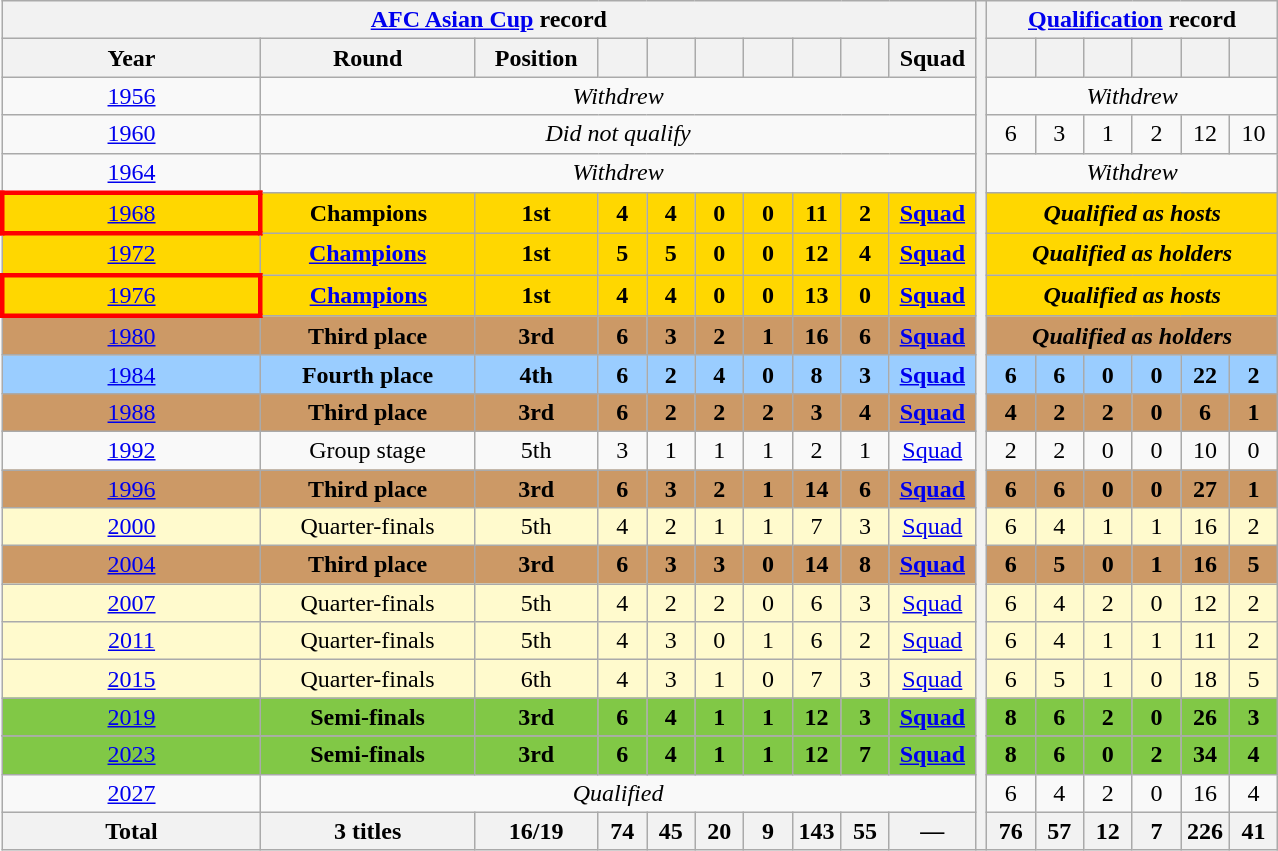<table class="wikitable" style="text-align: center;">
<tr>
<th colspan=10><a href='#'>AFC Asian Cup</a> record</th>
<th style="width:1" rowspan="26"></th>
<th colspan=6><a href='#'>Qualification</a> record</th>
</tr>
<tr>
<th width="165">Year</th>
<th width="135">Round</th>
<th width="75">Position</th>
<th width="25"></th>
<th width="25"></th>
<th width="25"></th>
<th width="25"></th>
<th width="25"></th>
<th width="25"></th>
<th width="50">Squad</th>
<th width="25"></th>
<th width="25"></th>
<th width="25"></th>
<th width="25"></th>
<th width="25"></th>
<th width="25"></th>
</tr>
<tr>
<td> <a href='#'>1956</a></td>
<td colspan=9><em>Withdrew</em></td>
<td colspan=6><em>Withdrew</em></td>
</tr>
<tr>
<td> <a href='#'>1960</a></td>
<td colspan=9><em>Did not qualify</em></td>
<td>6</td>
<td>3</td>
<td>1</td>
<td>2</td>
<td>12</td>
<td>10</td>
</tr>
<tr>
<td> <a href='#'>1964</a></td>
<td colspan=9><em>Withdrew</em></td>
<td colspan=6><em>Withdrew</em></td>
</tr>
<tr style="background:gold;">
<td style="border: 3px solid red"> <a href='#'>1968</a></td>
<td><strong>Champions</strong></td>
<td><strong>1st</strong></td>
<td><strong>4</strong></td>
<td><strong>4</strong></td>
<td><strong>0</strong></td>
<td><strong>0</strong></td>
<td><strong>11</strong></td>
<td><strong>2</strong></td>
<td><strong><a href='#'>Squad</a></strong></td>
<td colspan=6><strong><em>Qualified as hosts</em></strong></td>
</tr>
<tr style="background:gold;">
<td> <a href='#'>1972</a></td>
<td><strong><a href='#'>Champions</a></strong></td>
<td><strong>1st</strong></td>
<td><strong>5</strong></td>
<td><strong>5</strong></td>
<td><strong>0</strong></td>
<td><strong>0</strong></td>
<td><strong>12</strong></td>
<td><strong>4</strong></td>
<td><strong><a href='#'>Squad</a></strong></td>
<td colspan=6><strong><em>Qualified as holders</em></strong></td>
</tr>
<tr style="background:gold;">
<td style="border: 3px solid red"> <a href='#'>1976</a></td>
<td><strong><a href='#'>Champions</a> </strong></td>
<td><strong>1st</strong></td>
<td><strong>4</strong></td>
<td><strong>4</strong></td>
<td><strong>0</strong></td>
<td><strong>0</strong></td>
<td><strong>13</strong></td>
<td><strong>0</strong></td>
<td><strong><a href='#'>Squad</a></strong></td>
<td colspan=6><strong><em>Qualified as hosts</em></strong></td>
</tr>
<tr style="background:#c96;">
<td> <a href='#'>1980</a></td>
<td><strong>Third place</strong></td>
<td><strong>3rd</strong></td>
<td><strong>6</strong></td>
<td><strong>3</strong></td>
<td><strong>2</strong></td>
<td><strong>1</strong></td>
<td><strong>16</strong></td>
<td><strong>6</strong></td>
<td><strong><a href='#'>Squad</a></strong></td>
<td colspan=6><strong><em>Qualified as holders</em></strong></td>
</tr>
<tr style="background:#9acdff;">
<td> <a href='#'>1984</a></td>
<td><strong>Fourth place</strong></td>
<td><strong>4th</strong></td>
<td><strong>6</strong></td>
<td><strong>2</strong></td>
<td><strong>4</strong></td>
<td><strong>0</strong></td>
<td><strong>8</strong></td>
<td><strong>3</strong></td>
<td><strong><a href='#'>Squad</a></strong></td>
<td><strong>6</strong></td>
<td><strong>6</strong></td>
<td><strong>0</strong></td>
<td><strong>0</strong></td>
<td><strong>22</strong></td>
<td><strong>2</strong></td>
</tr>
<tr style="background:#c96;">
<td> <a href='#'>1988</a></td>
<td><strong>Third place</strong></td>
<td><strong>3rd</strong></td>
<td><strong>6</strong></td>
<td><strong>2</strong></td>
<td><strong>2</strong></td>
<td><strong>2</strong></td>
<td><strong>3</strong></td>
<td><strong>4</strong></td>
<td><strong><a href='#'>Squad</a></strong></td>
<td><strong>4</strong></td>
<td><strong>2</strong></td>
<td><strong>2</strong></td>
<td><strong>0</strong></td>
<td><strong>6</strong></td>
<td><strong>1</strong></td>
</tr>
<tr>
<td> <a href='#'>1992</a></td>
<td>Group stage</td>
<td>5th</td>
<td>3</td>
<td>1</td>
<td>1</td>
<td>1</td>
<td>2</td>
<td>1</td>
<td><a href='#'>Squad</a></td>
<td>2</td>
<td>2</td>
<td>0</td>
<td>0</td>
<td>10</td>
<td>0</td>
</tr>
<tr style="background:#c96;">
<td> <a href='#'>1996</a></td>
<td><strong>Third place</strong></td>
<td><strong>3rd</strong></td>
<td><strong>6</strong></td>
<td><strong>3</strong></td>
<td><strong>2</strong></td>
<td><strong>1</strong></td>
<td><strong>14</strong></td>
<td><strong>6</strong></td>
<td><strong><a href='#'>Squad</a></strong></td>
<td><strong>6</strong></td>
<td><strong>6</strong></td>
<td><strong>0</strong></td>
<td><strong>0</strong></td>
<td><strong>27</strong></td>
<td><strong>1</strong></td>
</tr>
<tr style="background:LemonChiffon;">
<td> <a href='#'>2000</a></td>
<td>Quarter-finals</td>
<td>5th</td>
<td>4</td>
<td>2</td>
<td>1</td>
<td>1</td>
<td>7</td>
<td>3</td>
<td><a href='#'>Squad</a></td>
<td>6</td>
<td>4</td>
<td>1</td>
<td>1</td>
<td>16</td>
<td>2</td>
</tr>
<tr style="background:#c96;">
<td> <a href='#'>2004</a></td>
<td><strong>Third place</strong></td>
<td><strong>3rd</strong></td>
<td><strong>6</strong></td>
<td><strong>3</strong></td>
<td><strong>3</strong></td>
<td><strong>0</strong></td>
<td><strong>14</strong></td>
<td><strong>8</strong></td>
<td><strong><a href='#'>Squad</a></strong></td>
<td><strong>6</strong></td>
<td><strong>5</strong></td>
<td><strong>0</strong></td>
<td><strong>1</strong></td>
<td><strong>16</strong></td>
<td><strong>5</strong></td>
</tr>
<tr style="background:LemonChiffon;">
<td> <a href='#'>2007</a></td>
<td>Quarter-finals</td>
<td>5th</td>
<td>4</td>
<td>2</td>
<td>2</td>
<td>0</td>
<td>6</td>
<td>3</td>
<td><a href='#'>Squad</a></td>
<td>6</td>
<td>4</td>
<td>2</td>
<td>0</td>
<td>12</td>
<td>2</td>
</tr>
<tr style="background:LemonChiffon;">
<td> <a href='#'>2011</a></td>
<td>Quarter-finals</td>
<td>5th</td>
<td>4</td>
<td>3</td>
<td>0</td>
<td>1</td>
<td>6</td>
<td>2</td>
<td><a href='#'>Squad</a></td>
<td>6</td>
<td>4</td>
<td>1</td>
<td>1</td>
<td>11</td>
<td>2</td>
</tr>
<tr style="background:LemonChiffon;">
<td> <a href='#'>2015</a></td>
<td>Quarter-finals</td>
<td>6th</td>
<td>4</td>
<td>3</td>
<td>1</td>
<td>0</td>
<td>7</td>
<td>3</td>
<td><a href='#'>Squad</a></td>
<td>6</td>
<td>5</td>
<td>1</td>
<td>0</td>
<td>18</td>
<td>5</td>
</tr>
<tr style="background:#81c846">
<td> <a href='#'>2019</a></td>
<td><strong>Semi-finals</strong></td>
<td><strong> 3rd</strong></td>
<td><strong>6</strong></td>
<td><strong>4</strong></td>
<td><strong>1</strong></td>
<td><strong>1</strong></td>
<td><strong>12</strong></td>
<td><strong>3</strong></td>
<td><strong><a href='#'>Squad</a></strong></td>
<td><strong>8</strong></td>
<td><strong>6</strong></td>
<td><strong>2</strong></td>
<td><strong>0</strong></td>
<td><strong>26</strong></td>
<td><strong>3</strong></td>
</tr>
<tr>
</tr>
<tr style="background:#81c846">
<td> <a href='#'>2023</a></td>
<td><strong>Semi-finals</strong></td>
<td><strong>3rd</strong></td>
<td><strong>6</strong></td>
<td><strong>4</strong></td>
<td><strong>1</strong></td>
<td><strong>1</strong></td>
<td><strong>12</strong></td>
<td><strong>7</strong></td>
<td><strong><a href='#'>Squad</a></strong></td>
<td><strong>8</strong></td>
<td><strong>6</strong></td>
<td><strong>0</strong></td>
<td><strong>2</strong></td>
<td><strong>34</strong></td>
<td><strong>4</strong></td>
</tr>
<tr>
<td> <a href='#'>2027</a></td>
<td colspan=9><em>Qualified</em></td>
<td>6</td>
<td>4</td>
<td>2</td>
<td>0</td>
<td>16</td>
<td>4</td>
</tr>
<tr>
<th>Total</th>
<th>3 titles</th>
<th>16/19</th>
<th>74</th>
<th>45</th>
<th>20</th>
<th>9</th>
<th>143</th>
<th>55</th>
<th>—</th>
<th>76</th>
<th>57</th>
<th>12</th>
<th>7</th>
<th>226</th>
<th>41</th>
</tr>
</table>
